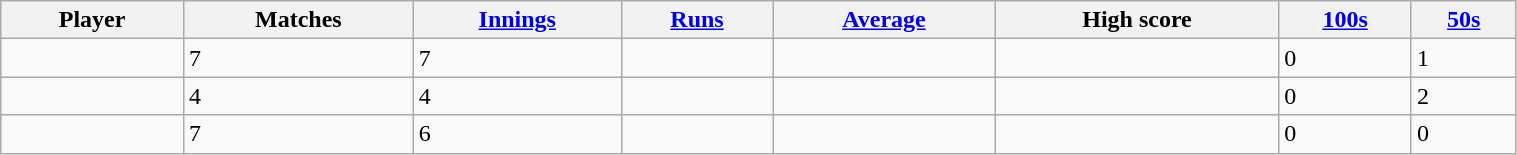<table class="wikitable sortable" style="width:80%;">
<tr>
<th>Player</th>
<th>Matches</th>
<th><a href='#'>Innings</a></th>
<th><a href='#'>Runs</a></th>
<th><a href='#'>Average</a></th>
<th>High score</th>
<th><a href='#'>100s</a></th>
<th><a href='#'>50s</a></th>
</tr>
<tr>
<td></td>
<td>7</td>
<td>7</td>
<td></td>
<td></td>
<td></td>
<td>0</td>
<td>1</td>
</tr>
<tr>
<td></td>
<td>4</td>
<td>4</td>
<td></td>
<td></td>
<td></td>
<td>0</td>
<td>2</td>
</tr>
<tr>
<td></td>
<td>7</td>
<td>6</td>
<td></td>
<td></td>
<td></td>
<td>0</td>
<td>0</td>
</tr>
</table>
